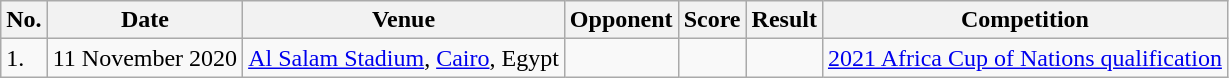<table class="wikitable" style="font-size:100%;">
<tr>
<th>No.</th>
<th>Date</th>
<th>Venue</th>
<th>Opponent</th>
<th>Score</th>
<th>Result</th>
<th>Competition</th>
</tr>
<tr>
<td>1.</td>
<td>11 November 2020</td>
<td><a href='#'>Al Salam Stadium</a>, <a href='#'>Cairo</a>, Egypt</td>
<td></td>
<td></td>
<td></td>
<td><a href='#'>2021 Africa Cup of Nations qualification</a></td>
</tr>
</table>
